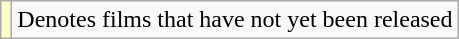<table class="wikitable">
<tr>
<td style="background:#ffc;"></td>
<td>Denotes films that have not yet been released</td>
</tr>
</table>
